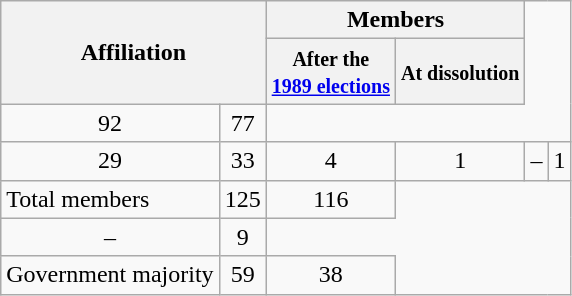<table class="wikitable">
<tr>
<th rowspan=2 colspan=2>Affiliation</th>
<th colspan=2>Members</th>
</tr>
<tr>
<th><small>After the <br><a href='#'>1989 elections</a></small></th>
<th><small>At dissolution</small></th>
</tr>
<tr>
<td align=center>92</td>
<td align=center>77</td>
</tr>
<tr>
<td align=center>29</td>
<td align=center>33<br></td>
<td align=center>4</td>
<td align=center>1<br></td>
<td align=center>–</td>
<td align=center>1</td>
</tr>
<tr>
<td>Total members</td>
<td align=center>125</td>
<td align=center>116</td>
</tr>
<tr>
<td align=center>–</td>
<td align=center>9</td>
</tr>
<tr>
<td>Government majority</td>
<td align=center>59</td>
<td align=center>38</td>
</tr>
</table>
